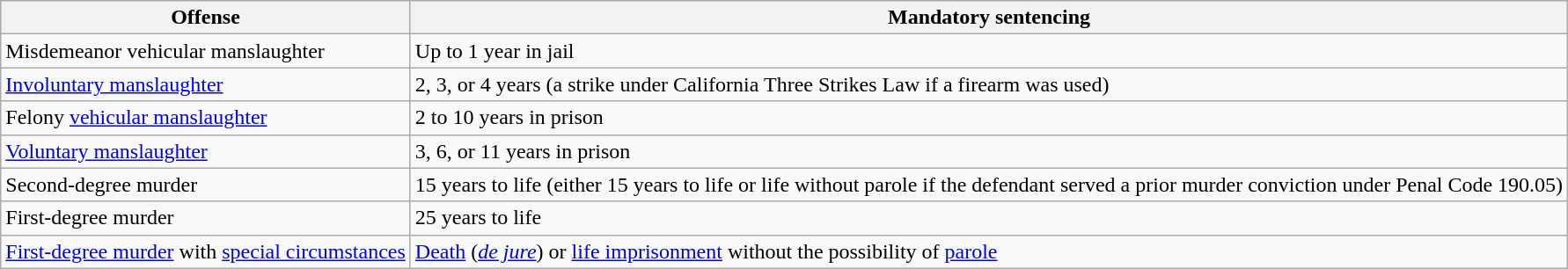<table class="wikitable">
<tr>
<th>Offense</th>
<th>Mandatory sentencing</th>
</tr>
<tr>
<td>Misdemeanor vehicular manslaughter</td>
<td>Up to 1 year in jail</td>
</tr>
<tr>
<td><a href='#'>Involuntary manslaughter</a></td>
<td>2, 3, or 4 years (a strike under California Three Strikes Law if a firearm was used)</td>
</tr>
<tr>
<td>Felony <a href='#'>vehicular manslaughter</a></td>
<td>2 to 10 years in prison</td>
</tr>
<tr>
<td><a href='#'>Voluntary manslaughter</a></td>
<td>3, 6, or 11 years in prison</td>
</tr>
<tr>
<td>Second-degree murder</td>
<td>15 years to life (either 15 years to life or life without parole if the defendant served a prior murder conviction under Penal Code 190.05)</td>
</tr>
<tr>
<td>First-degree murder</td>
<td>25 years to life</td>
</tr>
<tr>
<td><a href='#'>First-degree murder</a> with <a href='#'>special circumstances</a></td>
<td><a href='#'>Death</a> (<em><a href='#'>de jure</a></em>) or <a href='#'>life imprisonment</a> without the possibility of <a href='#'>parole</a></td>
</tr>
</table>
